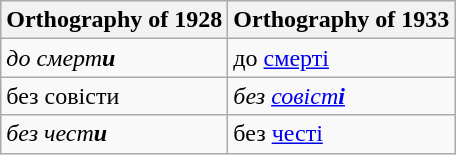<table class="wikitable">
<tr>
<th>Orthography of 1928</th>
<th>Orthography of 1933</th>
</tr>
<tr>
<td><em>до смерт<strong>и<strong><em></td>
<td></em>до <a href='#'>смерт</strong>і<strong></a><em></td>
</tr>
<tr>
<td></em>без совіст</strong>и</em></strong></td>
<td><em>без <a href='#'>совіст<strong>і</strong></a></em></td>
</tr>
<tr>
<td><em>без чест<strong>и<strong><em></td>
<td></em>без <a href='#'>чест</strong>і<strong></a><em></td>
</tr>
</table>
